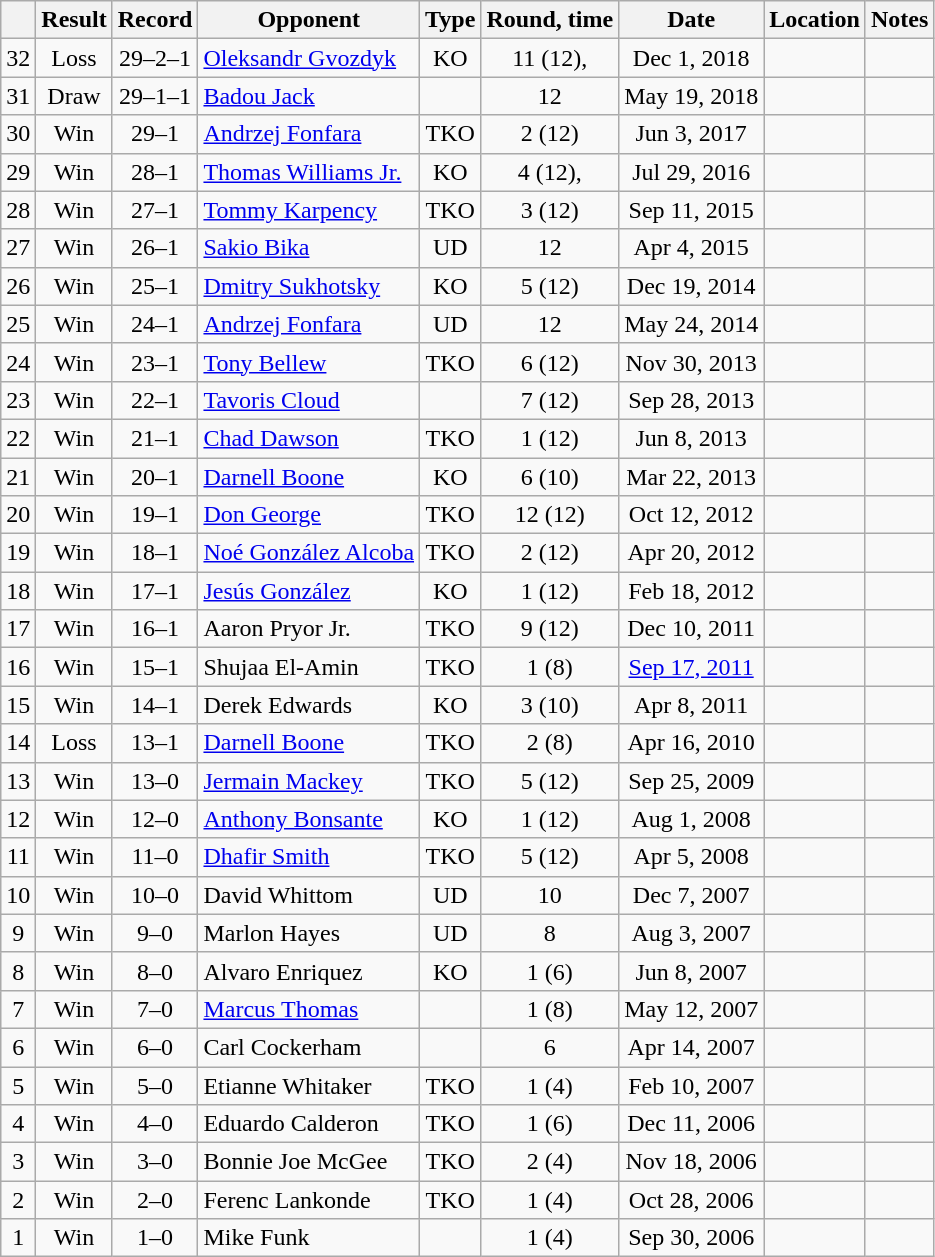<table class="wikitable" style="text-align:center">
<tr>
<th></th>
<th>Result</th>
<th>Record</th>
<th>Opponent</th>
<th>Type</th>
<th>Round, time</th>
<th>Date</th>
<th>Location</th>
<th>Notes</th>
</tr>
<tr>
<td>32</td>
<td>Loss</td>
<td>29–2–1</td>
<td style="text-align:left;"><a href='#'>Oleksandr Gvozdyk</a></td>
<td>KO</td>
<td>11 (12), </td>
<td>Dec 1, 2018</td>
<td style="text-align:left;"></td>
<td style="text-align:left;"></td>
</tr>
<tr>
<td>31</td>
<td>Draw</td>
<td>29–1–1</td>
<td style="text-align:left;"><a href='#'>Badou Jack</a></td>
<td></td>
<td>12</td>
<td>May 19, 2018</td>
<td style="text-align:left;"></td>
<td style="text-align:left;"></td>
</tr>
<tr>
<td>30</td>
<td>Win</td>
<td>29–1</td>
<td style="text-align:left;"><a href='#'>Andrzej Fonfara</a></td>
<td>TKO</td>
<td>2 (12) </td>
<td>Jun 3, 2017</td>
<td style="text-align:left;"></td>
<td style="text-align:left;"></td>
</tr>
<tr>
<td>29</td>
<td>Win</td>
<td>28–1</td>
<td style="text-align:left;"><a href='#'>Thomas Williams Jr.</a></td>
<td>KO</td>
<td>4 (12), </td>
<td>Jul 29, 2016</td>
<td style="text-align:left;"></td>
<td style="text-align:left;"></td>
</tr>
<tr>
<td>28</td>
<td>Win</td>
<td>27–1</td>
<td style="text-align:left;"><a href='#'>Tommy Karpency</a></td>
<td>TKO</td>
<td>3 (12) </td>
<td>Sep 11, 2015</td>
<td style="text-align:left;"></td>
<td style="text-align:left;"></td>
</tr>
<tr>
<td>27</td>
<td>Win</td>
<td>26–1</td>
<td style="text-align:left;"><a href='#'>Sakio Bika</a></td>
<td>UD</td>
<td>12</td>
<td>Apr 4, 2015</td>
<td style="text-align:left;"></td>
<td style="text-align:left;"></td>
</tr>
<tr>
<td>26</td>
<td>Win</td>
<td>25–1</td>
<td style="text-align:left;"><a href='#'>Dmitry Sukhotsky</a></td>
<td>KO</td>
<td>5 (12) </td>
<td>Dec 19, 2014</td>
<td style="text-align:left;"></td>
<td style="text-align:left;"></td>
</tr>
<tr>
<td>25</td>
<td>Win</td>
<td>24–1</td>
<td style="text-align:left;"><a href='#'>Andrzej Fonfara</a></td>
<td>UD</td>
<td>12</td>
<td>May 24, 2014</td>
<td style="text-align:left;"></td>
<td style="text-align:left;"></td>
</tr>
<tr>
<td>24</td>
<td>Win</td>
<td>23–1</td>
<td style="text-align:left;"><a href='#'>Tony Bellew</a></td>
<td>TKO</td>
<td>6 (12) </td>
<td>Nov 30, 2013</td>
<td style="text-align:left;"></td>
<td style="text-align:left;"></td>
</tr>
<tr>
<td>23</td>
<td>Win</td>
<td>22–1</td>
<td style="text-align:left;"><a href='#'>Tavoris Cloud</a></td>
<td></td>
<td>7 (12) </td>
<td>Sep 28, 2013</td>
<td style="text-align:left;"></td>
<td style="text-align:left;"></td>
</tr>
<tr>
<td>22</td>
<td>Win</td>
<td>21–1</td>
<td style="text-align:left;"><a href='#'>Chad Dawson</a></td>
<td>TKO</td>
<td>1 (12) </td>
<td>Jun 8, 2013</td>
<td style="text-align:left;"></td>
<td style="text-align:left;"></td>
</tr>
<tr>
<td>21</td>
<td>Win</td>
<td>20–1</td>
<td style="text-align:left;"><a href='#'>Darnell Boone</a></td>
<td>KO</td>
<td>6 (10) </td>
<td>Mar 22, 2013</td>
<td style="text-align:left;"></td>
<td></td>
</tr>
<tr>
<td>20</td>
<td>Win</td>
<td>19–1</td>
<td style="text-align:left;"><a href='#'>Don George</a></td>
<td>TKO</td>
<td>12 (12) </td>
<td>Oct 12, 2012</td>
<td style="text-align:left;"></td>
<td></td>
</tr>
<tr>
<td>19</td>
<td>Win</td>
<td>18–1</td>
<td style="text-align:left;"><a href='#'>Noé González Alcoba</a></td>
<td>TKO</td>
<td>2 (12) </td>
<td>Apr 20, 2012</td>
<td style="text-align:left;"></td>
<td style="text-align:left;"></td>
</tr>
<tr>
<td>18</td>
<td>Win</td>
<td>17–1</td>
<td style="text-align:left;"><a href='#'>Jesús González</a></td>
<td>KO</td>
<td>1 (12) </td>
<td>Feb 18, 2012</td>
<td style="text-align:left;"></td>
<td style="text-align:left;"></td>
</tr>
<tr>
<td>17</td>
<td>Win</td>
<td>16–1</td>
<td style="text-align:left;">Aaron Pryor Jr.</td>
<td>TKO</td>
<td>9 (12) </td>
<td>Dec 10, 2011</td>
<td style="text-align:left;"></td>
<td style="text-align:left;"></td>
</tr>
<tr>
<td>16</td>
<td>Win</td>
<td>15–1</td>
<td style="text-align:left;">Shujaa El-Amin</td>
<td>TKO</td>
<td>1 (8) </td>
<td><a href='#'>Sep 17, 2011</a></td>
<td style="text-align:left;"></td>
<td></td>
</tr>
<tr>
<td>15</td>
<td>Win</td>
<td>14–1</td>
<td style="text-align:left;">Derek Edwards</td>
<td>KO</td>
<td>3 (10) </td>
<td>Apr 8, 2011</td>
<td style="text-align:left;"></td>
<td style="text-align:left;"></td>
</tr>
<tr>
<td>14</td>
<td>Loss</td>
<td>13–1</td>
<td style="text-align:left;"><a href='#'>Darnell Boone</a></td>
<td>TKO</td>
<td>2 (8) </td>
<td>Apr 16, 2010</td>
<td style="text-align:left;"></td>
<td></td>
</tr>
<tr>
<td>13</td>
<td>Win</td>
<td>13–0</td>
<td style="text-align:left;"><a href='#'>Jermain Mackey</a></td>
<td>TKO</td>
<td>5 (12) </td>
<td>Sep 25, 2009</td>
<td style="text-align:left;"></td>
<td style="text-align:left;"></td>
</tr>
<tr>
<td>12</td>
<td>Win</td>
<td>12–0</td>
<td style="text-align:left;"><a href='#'>Anthony Bonsante</a></td>
<td>KO</td>
<td>1 (12) </td>
<td>Aug 1, 2008</td>
<td style="text-align:left;"></td>
<td style="text-align:left;"></td>
</tr>
<tr>
<td>11</td>
<td>Win</td>
<td>11–0</td>
<td style="text-align:left;"><a href='#'>Dhafir Smith</a></td>
<td>TKO</td>
<td>5 (12) </td>
<td>Apr 5, 2008</td>
<td style="text-align:left;"></td>
<td style="text-align:left;"></td>
</tr>
<tr>
<td>10</td>
<td>Win</td>
<td>10–0</td>
<td style="text-align:left;">David Whittom</td>
<td>UD</td>
<td>10</td>
<td>Dec 7, 2007</td>
<td style="text-align:left;"></td>
<td style="text-align:left;"></td>
</tr>
<tr>
<td>9</td>
<td>Win</td>
<td>9–0</td>
<td style="text-align:left;">Marlon Hayes</td>
<td>UD</td>
<td>8</td>
<td>Aug 3, 2007</td>
<td style="text-align:left;"></td>
<td></td>
</tr>
<tr>
<td>8</td>
<td>Win</td>
<td>8–0</td>
<td style="text-align:left;">Alvaro Enriquez</td>
<td>KO</td>
<td>1 (6) </td>
<td>Jun 8, 2007</td>
<td style="text-align:left;"></td>
<td></td>
</tr>
<tr>
<td>7</td>
<td>Win</td>
<td>7–0</td>
<td style="text-align:left;"><a href='#'>Marcus Thomas</a></td>
<td></td>
<td>1 (8) </td>
<td>May 12, 2007</td>
<td style="text-align:left;"></td>
<td></td>
</tr>
<tr>
<td>6</td>
<td>Win</td>
<td>6–0</td>
<td style="text-align:left;">Carl Cockerham</td>
<td></td>
<td>6</td>
<td>Apr 14, 2007</td>
<td style="text-align:left;"></td>
<td></td>
</tr>
<tr>
<td>5</td>
<td>Win</td>
<td>5–0</td>
<td style="text-align:left;">Etianne Whitaker</td>
<td>TKO</td>
<td>1 (4) </td>
<td>Feb 10, 2007</td>
<td style="text-align:left;"></td>
<td></td>
</tr>
<tr>
<td>4</td>
<td>Win</td>
<td>4–0</td>
<td style="text-align:left;">Eduardo Calderon</td>
<td>TKO</td>
<td>1 (6) </td>
<td>Dec 11, 2006</td>
<td style="text-align:left;"></td>
<td></td>
</tr>
<tr>
<td>3</td>
<td>Win</td>
<td>3–0</td>
<td style="text-align:left;">Bonnie Joe McGee</td>
<td>TKO</td>
<td>2 (4) </td>
<td>Nov 18, 2006</td>
<td style="text-align:left;"></td>
<td></td>
</tr>
<tr>
<td>2</td>
<td>Win</td>
<td>2–0</td>
<td style="text-align:left;">Ferenc Lankonde</td>
<td>TKO</td>
<td>1 (4) </td>
<td>Oct 28, 2006</td>
<td style="text-align:left;"></td>
<td></td>
</tr>
<tr>
<td>1</td>
<td>Win</td>
<td>1–0</td>
<td style="text-align:left;">Mike Funk</td>
<td></td>
<td>1 (4) </td>
<td>Sep 30, 2006</td>
<td style="text-align:left;"></td>
<td></td>
</tr>
</table>
